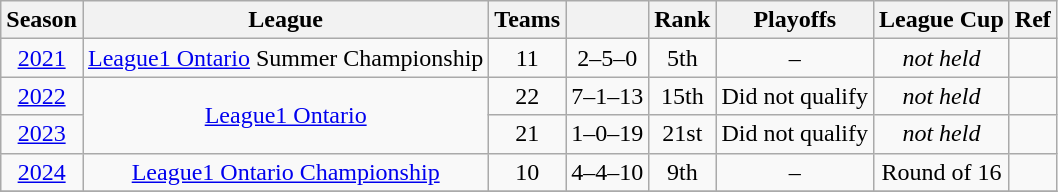<table class="wikitable" style="text-align: center;">
<tr>
<th>Season</th>
<th>League</th>
<th>Teams</th>
<th></th>
<th>Rank</th>
<th>Playoffs</th>
<th>League Cup</th>
<th>Ref</th>
</tr>
<tr>
<td><a href='#'>2021</a></td>
<td rowspan="1"><a href='#'>League1 Ontario</a> Summer Championship</td>
<td>11</td>
<td>2–5–0</td>
<td>5th</td>
<td>–</td>
<td><em>not held</em></td>
<td></td>
</tr>
<tr>
<td><a href='#'>2022</a></td>
<td rowspan="2"><a href='#'>League1 Ontario</a></td>
<td>22</td>
<td>7–1–13</td>
<td>15th</td>
<td>Did not qualify</td>
<td><em>not held</em></td>
<td></td>
</tr>
<tr>
<td><a href='#'>2023</a></td>
<td>21</td>
<td>1–0–19</td>
<td>21st</td>
<td>Did not qualify</td>
<td><em>not held</em></td>
<td></td>
</tr>
<tr>
<td><a href='#'>2024</a></td>
<td><a href='#'>League1 Ontario Championship</a></td>
<td>10</td>
<td>4–4–10</td>
<td>9th</td>
<td>–</td>
<td>Round of 16</td>
<td></td>
</tr>
<tr>
</tr>
</table>
